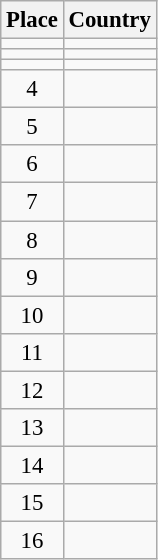<table class="wikitable" style="font-size:95%;">
<tr>
<th>Place</th>
<th>Country</th>
</tr>
<tr>
<td align=center></td>
<td></td>
</tr>
<tr>
<td align=center></td>
<td></td>
</tr>
<tr>
<td align=center></td>
<td></td>
</tr>
<tr>
<td align=center>4</td>
<td></td>
</tr>
<tr>
<td align=center>5</td>
<td></td>
</tr>
<tr>
<td align=center>6</td>
<td></td>
</tr>
<tr>
<td align=center>7</td>
<td></td>
</tr>
<tr>
<td align=center>8</td>
<td></td>
</tr>
<tr>
<td align=center>9</td>
<td></td>
</tr>
<tr>
<td align=center>10</td>
<td></td>
</tr>
<tr>
<td align=center>11</td>
<td></td>
</tr>
<tr>
<td align=center>12</td>
<td></td>
</tr>
<tr>
<td align=center>13</td>
<td></td>
</tr>
<tr>
<td align=center>14</td>
<td></td>
</tr>
<tr>
<td align=center>15</td>
<td></td>
</tr>
<tr>
<td align=center>16</td>
<td></td>
</tr>
</table>
